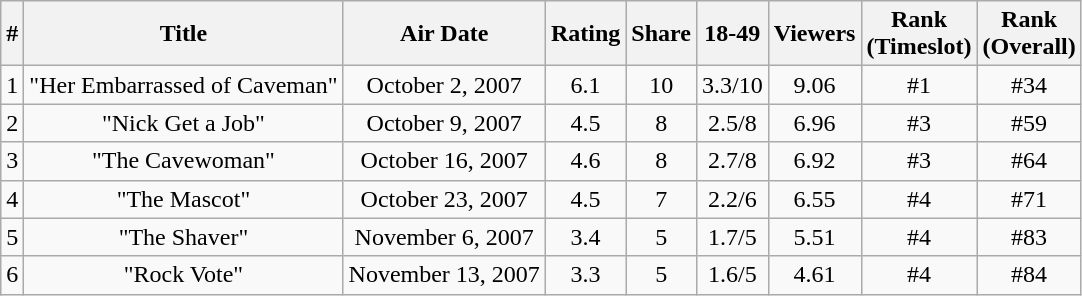<table class="wikitable" style="text-align: center">
<tr>
<th>#</th>
<th>Title</th>
<th>Air Date</th>
<th>Rating</th>
<th>Share</th>
<th>18-49</th>
<th>Viewers</th>
<th>Rank <br> (Timeslot)</th>
<th>Rank <br> (Overall)</th>
</tr>
<tr>
<td>1</td>
<td>"Her Embarrassed of Caveman"</td>
<td>October 2, 2007</td>
<td>6.1</td>
<td>10</td>
<td>3.3/10</td>
<td>9.06</td>
<td>#1</td>
<td>#34</td>
</tr>
<tr>
<td>2</td>
<td>"Nick Get a Job"</td>
<td>October 9, 2007</td>
<td>4.5</td>
<td>8</td>
<td>2.5/8</td>
<td>6.96</td>
<td>#3</td>
<td>#59</td>
</tr>
<tr>
<td>3</td>
<td>"The Cavewoman"</td>
<td>October 16, 2007</td>
<td>4.6</td>
<td>8</td>
<td>2.7/8</td>
<td>6.92</td>
<td>#3</td>
<td>#64</td>
</tr>
<tr>
<td>4</td>
<td>"The Mascot"</td>
<td>October 23, 2007</td>
<td>4.5</td>
<td>7</td>
<td>2.2/6</td>
<td>6.55</td>
<td>#4</td>
<td>#71</td>
</tr>
<tr>
<td>5</td>
<td>"The Shaver"</td>
<td>November 6, 2007</td>
<td>3.4</td>
<td>5</td>
<td>1.7/5</td>
<td>5.51</td>
<td>#4</td>
<td>#83</td>
</tr>
<tr>
<td>6</td>
<td>"Rock Vote"</td>
<td>November 13, 2007</td>
<td>3.3</td>
<td>5</td>
<td>1.6/5</td>
<td>4.61</td>
<td>#4</td>
<td>#84</td>
</tr>
</table>
